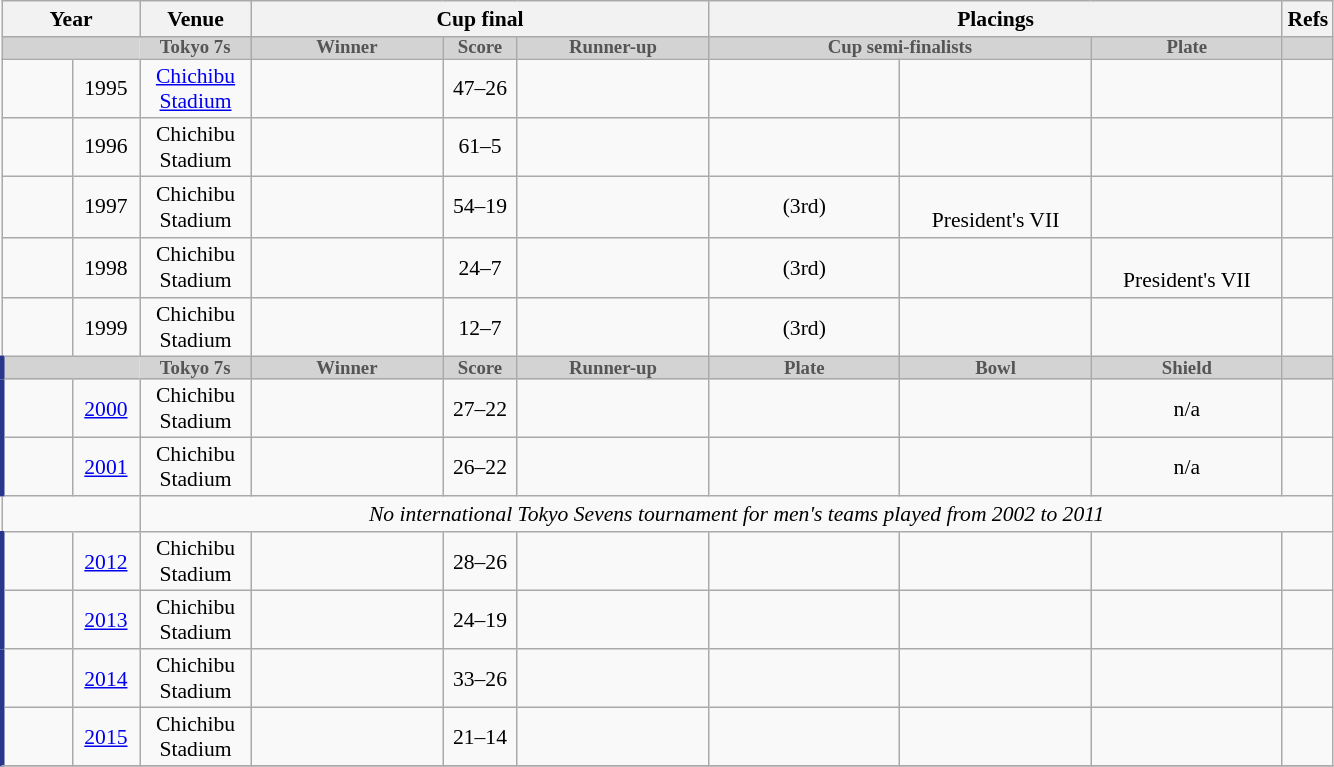<table class="wikitable" style="font-size:90%; text-align: center;">
<tr>
<th colspan=2>Year</th>
<th>Venue</th>
<th colspan=3>Cup final</th>
<th colspan=3>Placings</th>
<th>Refs</th>
</tr>
<tr bgcolor=lightgrey style="line-height:9px; font-size:87%;">
<td style="border-right:0px;"></td>
<td style="border:0px;"></td>
<td style="border-left:0px; color:#555; "><strong>Tokyo 7s</strong></td>
<td style="font-weight:bold; color:#555;">Winner</td>
<td style="font-weight:bold; color:#555;">Score</td>
<td style="font-weight:bold; color:#555;">Runner-up</td>
<td colspan=2 style="font-weight:bold; color:#555;">Cup semi-finalists</td>
<td style="font-weight:bold; color:#555;">Plate</td>
<td style="font-weight:bold; color:#555;"></td>
</tr>
<tr>
<td><small></small></td>
<td>1995</td>
<td style="padding:2px;"><a href='#'>Chichibu Stadium</a></td>
<td><strong></strong></td>
<td>47–26</td>
<td></td>
<td></td>
<td></td>
<td></td>
<td><br></td>
</tr>
<tr>
<td><small></small></td>
<td>1996</td>
<td style="padding:2px;">Chichibu Stadium</td>
<td><strong></strong></td>
<td>61–5</td>
<td></td>
<td></td>
<td></td>
<td></td>
<td><br></td>
</tr>
<tr>
<td><small></small></td>
<td>1997</td>
<td style="padding:2px;">Chichibu Stadium</td>
<td><strong></strong></td>
<td>54–19</td>
<td></td>
<td> (3rd)</td>
<td><br>President's VII</td>
<td></td>
<td><br></td>
</tr>
<tr>
<td><small></small></td>
<td>1998</td>
<td style="padding:2px;">Chichibu Stadium</td>
<td><strong></strong></td>
<td>24–7</td>
<td></td>
<td> (3rd)</td>
<td></td>
<td><br>President's VII</td>
<td><br></td>
</tr>
<tr>
<td><small></small></td>
<td>1999</td>
<td style="padding:2px;">Chichibu Stadium</td>
<td><strong></strong></td>
<td>12–7</td>
<td></td>
<td> (3rd)</td>
<td></td>
<td></td>
<td><br></td>
</tr>
<tr bgcolor=lightgrey style="line-height:9px; font-size:87%;">
<td style="width:3.2em; border-left:3px solid #28368C; border-right:0px;"></td>
<td style="width:3.2em; border:0px;"></td>
<td style="width:5.5em; border-left:0px; color:#555; "><strong>Tokyo 7s</strong></td>
<td style="width:9.7em; font-weight:bold; color:#555;">Winner</td>
<td style="width:3.5em; font-weight:bold; color:#555;">Score</td>
<td style="width:9.7em; font-weight:bold; color:#555;">Runner-up</td>
<td style="width:9.7em; font-weight:bold; color:#555;">Plate</td>
<td style="width:9.7em; font-weight:bold; color:#555;">Bowl</td>
<td style="width:9.7em; font-weight:bold; color:#555;">Shield</td>
<td></td>
</tr>
<tr>
<td style="border-left:3px solid #28368C;"><small></small></td>
<td><a href='#'>2000</a></td>
<td style="padding:2px;">Chichibu Stadium</td>
<td><strong></strong></td>
<td>27–22</td>
<td></td>
<td></td>
<td></td>
<td>n/a</td>
<td></td>
</tr>
<tr>
<td style="border-left:3px solid #28368C;"><small></small></td>
<td><a href='#'>2001</a></td>
<td style="padding:2px;">Chichibu Stadium</td>
<td><strong></strong></td>
<td>26–22</td>
<td></td>
<td></td>
<td></td>
<td>n/a</td>
<td></td>
</tr>
<tr>
<td style="border-right:0px;"></td>
<td style="border-left:0px;"></td>
<td colspan=8 style="border-left:0px;"><em>No international Tokyo Sevens tournament for men's teams played from 2002 to 2011</em></td>
</tr>
<tr>
<td style="border-left:3px solid #28368C;"><small></small></td>
<td><a href='#'>2012</a></td>
<td style="padding:2px;">Chichibu Stadium</td>
<td><strong></strong></td>
<td>28–26</td>
<td></td>
<td></td>
<td></td>
<td></td>
<td></td>
</tr>
<tr>
<td style="border-left:3px solid #28368C;"><small></small></td>
<td><a href='#'>2013</a></td>
<td style="padding:2px;">Chichibu Stadium</td>
<td><strong></strong></td>
<td>24–19</td>
<td></td>
<td></td>
<td></td>
<td></td>
<td></td>
</tr>
<tr>
<td style="border-left:3px solid #28368C;"><small></small></td>
<td><a href='#'>2014</a></td>
<td style="padding:2px;">Chichibu Stadium</td>
<td><strong></strong></td>
<td>33–26</td>
<td></td>
<td></td>
<td></td>
<td></td>
<td></td>
</tr>
<tr>
<td style="border-left:3px solid #28368C;"><small></small></td>
<td><a href='#'>2015</a></td>
<td style="padding:2px;">Chichibu Stadium</td>
<td><strong></strong></td>
<td>21–14</td>
<td></td>
<td></td>
<td></td>
<td></td>
<td></td>
</tr>
<tr>
</tr>
</table>
